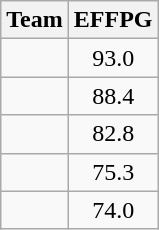<table class=wikitable>
<tr>
<th>Team</th>
<th>EFFPG</th>
</tr>
<tr>
<td></td>
<td align=center>93.0</td>
</tr>
<tr>
<td></td>
<td align=center>88.4</td>
</tr>
<tr>
<td></td>
<td align=center>82.8</td>
</tr>
<tr>
<td></td>
<td align=center>75.3</td>
</tr>
<tr>
<td></td>
<td align=center>74.0</td>
</tr>
</table>
